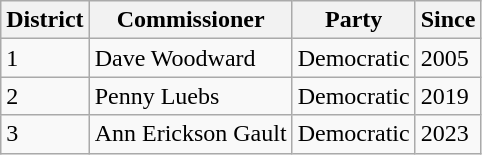<table class="wikitable">
<tr>
<th>District</th>
<th>Commissioner</th>
<th>Party</th>
<th>Since</th>
</tr>
<tr>
<td>1</td>
<td>Dave Woodward</td>
<td>Democratic</td>
<td>2005</td>
</tr>
<tr>
<td>2</td>
<td>Penny Luebs</td>
<td>Democratic</td>
<td>2019</td>
</tr>
<tr>
<td>3</td>
<td>Ann Erickson Gault</td>
<td>Democratic</td>
<td>2023</td>
</tr>
</table>
